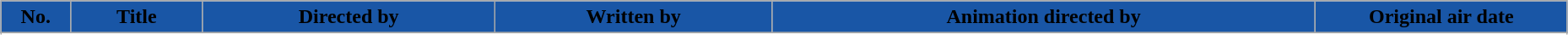<table class="wikitable" style="width:98%; margin:auto; background:#FFF">
<tr style="border-bottom: 3px solid #cffff;">
<th style="width:3em; background:#1956A6">No.</th>
<th style="background:#1956A6">Title</th>
<th style="background:#1956A6">Directed by</th>
<th style="background:#1956A6">Written by</th>
<th style="background:#1956A6">Animation directed by</th>
<th style="width:12em; background:#1956A6">Original air date</th>
</tr>
<tr>
</tr>
<tr>
</tr>
<tr>
</tr>
<tr>
</tr>
<tr>
</tr>
<tr>
</tr>
<tr>
</tr>
<tr>
</tr>
<tr>
</tr>
<tr>
</tr>
<tr>
</tr>
<tr>
</tr>
<tr>
</tr>
<tr>
</tr>
<tr>
</tr>
<tr>
</tr>
<tr>
</tr>
</table>
